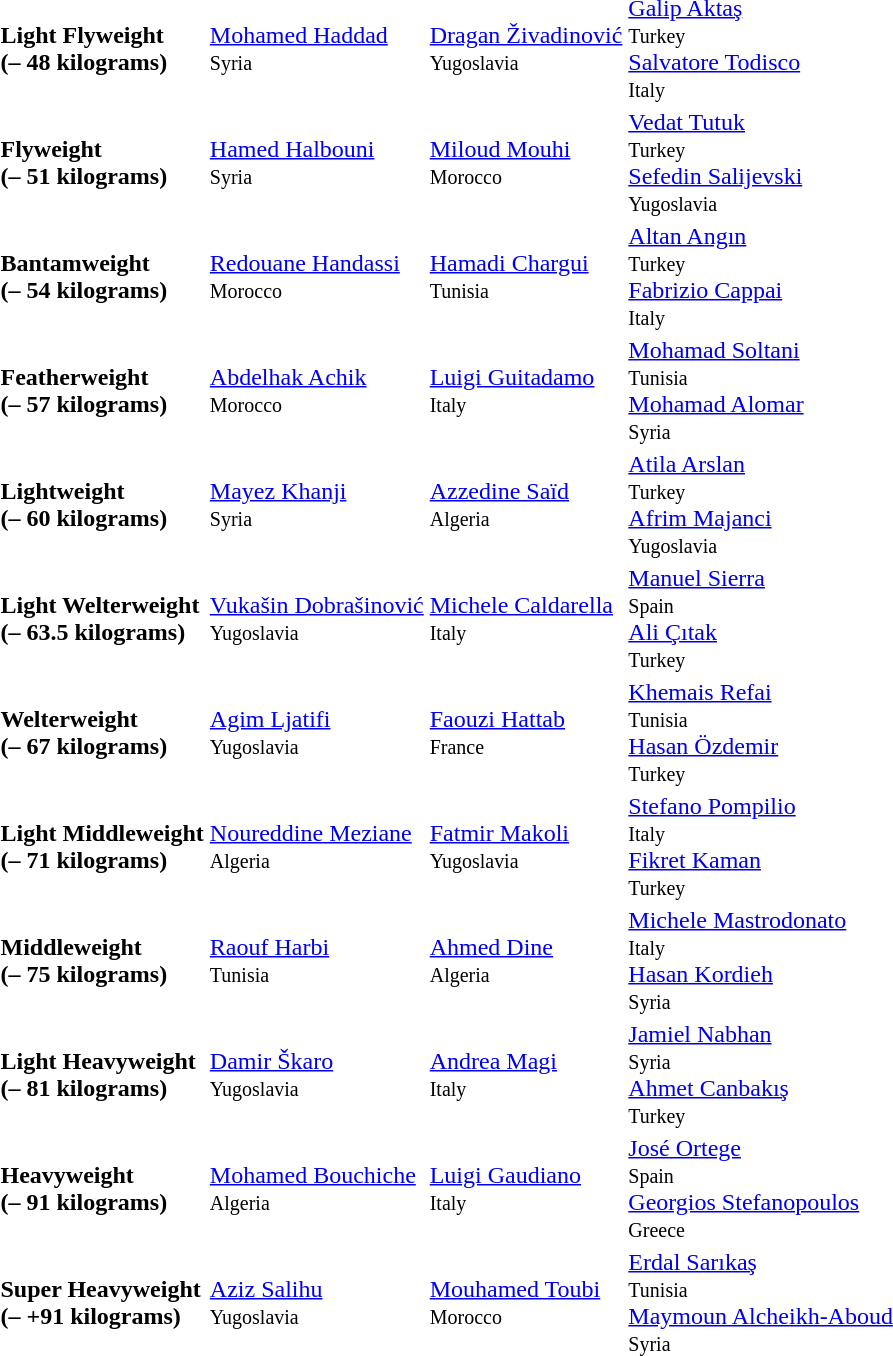<table>
<tr>
<td><strong>Light Flyweight<br>(– 48 kilograms)</strong></td>
<td> <a href='#'>Mohamed Haddad</a><br><small>Syria</small></td>
<td> <a href='#'>Dragan Živadinović</a><br><small>Yugoslavia</small></td>
<td> <a href='#'>Galip Aktaş</a><br><small>Turkey</small><br> <a href='#'>Salvatore Todisco</a><br><small>Italy</small></td>
</tr>
<tr>
<td><strong>Flyweight<br>(– 51 kilograms)</strong></td>
<td> <a href='#'>Hamed Halbouni</a><br><small>Syria</small></td>
<td> <a href='#'>Miloud Mouhi</a><br><small>Morocco</small></td>
<td> <a href='#'>Vedat Tutuk</a><br><small>Turkey</small><br> <a href='#'>Sefedin Salijevski</a><br><small>Yugoslavia</small></td>
</tr>
<tr>
<td><strong>Bantamweight<br>(– 54 kilograms)</strong></td>
<td> <a href='#'>Redouane Handassi</a><br><small>Morocco</small></td>
<td> <a href='#'>Hamadi Chargui</a><br><small>Tunisia</small></td>
<td> <a href='#'>Altan Angın</a><br><small>Turkey</small><br> <a href='#'>Fabrizio Cappai</a><br><small>Italy</small></td>
</tr>
<tr>
<td><strong>Featherweight<br>(– 57 kilograms)</strong></td>
<td> <a href='#'>Abdelhak Achik</a><br><small>Morocco</small></td>
<td> <a href='#'>Luigi Guitadamo</a><br><small>Italy</small></td>
<td> <a href='#'>Mohamad Soltani</a><br><small>Tunisia</small><br> <a href='#'>Mohamad Alomar</a><br><small>Syria</small></td>
</tr>
<tr>
<td><strong>Lightweight<br>(– 60 kilograms)</strong></td>
<td> <a href='#'>Mayez Khanji</a><br><small>Syria</small></td>
<td> <a href='#'>Azzedine Saïd</a><br><small>Algeria</small></td>
<td> <a href='#'>Atila Arslan</a><br><small>Turkey</small><br> <a href='#'>Afrim Majanci</a><br><small>Yugoslavia</small></td>
</tr>
<tr>
<td><strong>Light Welterweight<br>(– 63.5 kilograms)</strong></td>
<td> <a href='#'>Vukašin Dobrašinović</a><br><small>Yugoslavia</small></td>
<td> <a href='#'>Michele Caldarella</a><br><small>Italy</small></td>
<td> <a href='#'>Manuel Sierra</a><br><small>Spain</small><br> <a href='#'>Ali Çıtak</a><br><small>Turkey</small></td>
</tr>
<tr>
<td><strong>Welterweight<br>(– 67 kilograms)</strong></td>
<td> <a href='#'>Agim Ljatifi</a><br><small>Yugoslavia</small></td>
<td> <a href='#'>Faouzi Hattab</a><br><small>France</small></td>
<td> <a href='#'>Khemais Refai</a><br><small>Tunisia</small><br> <a href='#'>Hasan Özdemir</a><br><small>Turkey</small></td>
</tr>
<tr>
<td><strong>Light Middleweight<br>(– 71 kilograms)</strong></td>
<td> <a href='#'>Noureddine Meziane</a><br><small>Algeria</small></td>
<td> <a href='#'>Fatmir Makoli</a><br><small>Yugoslavia</small></td>
<td> <a href='#'>Stefano Pompilio</a><br><small>Italy</small><br> <a href='#'>Fikret Kaman</a><br><small>Turkey</small></td>
</tr>
<tr>
<td><strong>Middleweight<br>(– 75 kilograms)</strong></td>
<td> <a href='#'>Raouf Harbi</a><br><small>Tunisia</small></td>
<td> <a href='#'>Ahmed Dine</a><br><small>Algeria</small></td>
<td> <a href='#'>Michele Mastrodonato</a><br><small>Italy</small><br> <a href='#'>Hasan Kordieh</a><br><small>Syria</small></td>
</tr>
<tr>
<td><strong>Light Heavyweight<br>(– 81 kilograms)</strong></td>
<td> <a href='#'>Damir Škaro</a><br><small>Yugoslavia</small></td>
<td> <a href='#'>Andrea Magi</a><br><small>Italy</small></td>
<td> <a href='#'>Jamiel Nabhan</a><br><small>Syria</small><br> <a href='#'>Ahmet Canbakış</a><br><small>Turkey</small></td>
</tr>
<tr>
<td><strong>Heavyweight<br>(– 91 kilograms)</strong></td>
<td> <a href='#'>Mohamed Bouchiche</a><br><small>Algeria</small></td>
<td> <a href='#'>Luigi Gaudiano</a><br><small>Italy</small></td>
<td> <a href='#'>José Ortege</a><br><small>Spain</small><br> <a href='#'>Georgios Stefanopoulos</a><br><small>Greece</small></td>
</tr>
<tr>
<td><strong>Super Heavyweight<br>(– +91 kilograms)</strong></td>
<td> <a href='#'>Aziz Salihu</a><br><small>Yugoslavia</small></td>
<td> <a href='#'>Mouhamed Toubi</a><br><small>Morocco</small></td>
<td> <a href='#'>Erdal Sarıkaş</a><br><small>Tunisia</small><br> <a href='#'>Maymoun Alcheikh-Aboud</a><br><small>Syria</small></td>
</tr>
</table>
